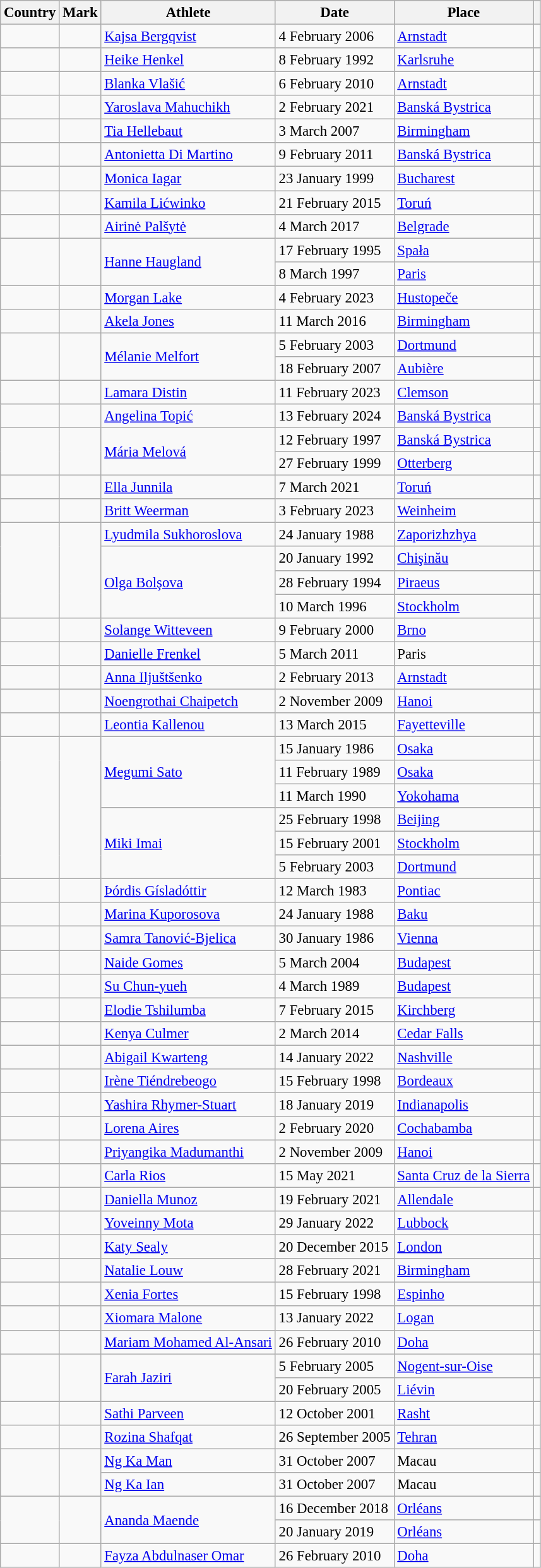<table class="wikitable sortable static-row-numbers sticky-header" style="font-size:95%;">
<tr>
<th>Country</th>
<th>Mark</th>
<th>Athlete</th>
<th>Date</th>
<th>Place</th>
<th class="unsortable"></th>
</tr>
<tr>
<td></td>
<td></td>
<td><a href='#'>Kajsa Bergqvist</a></td>
<td>4 February 2006</td>
<td><a href='#'>Arnstadt</a></td>
<td></td>
</tr>
<tr>
<td></td>
<td></td>
<td><a href='#'>Heike Henkel</a></td>
<td>8 February 1992</td>
<td><a href='#'>Karlsruhe</a></td>
<td></td>
</tr>
<tr>
<td></td>
<td></td>
<td><a href='#'>Blanka Vlašić</a></td>
<td>6 February 2010</td>
<td><a href='#'>Arnstadt</a></td>
<td></td>
</tr>
<tr>
<td></td>
<td></td>
<td><a href='#'>Yaroslava Mahuchikh</a></td>
<td>2 February 2021</td>
<td><a href='#'>Banská Bystrica</a></td>
<td></td>
</tr>
<tr>
<td></td>
<td></td>
<td><a href='#'>Tia Hellebaut</a></td>
<td>3 March 2007</td>
<td><a href='#'>Birmingham</a></td>
<td></td>
</tr>
<tr>
<td></td>
<td></td>
<td><a href='#'>Antonietta Di Martino</a></td>
<td>9 February 2011</td>
<td><a href='#'>Banská Bystrica</a></td>
<td></td>
</tr>
<tr>
<td></td>
<td></td>
<td><a href='#'>Monica Iagar</a></td>
<td>23 January 1999</td>
<td><a href='#'>Bucharest</a></td>
<td></td>
</tr>
<tr>
<td></td>
<td></td>
<td><a href='#'>Kamila Lićwinko</a></td>
<td>21 February 2015</td>
<td><a href='#'>Toruń</a></td>
<td></td>
</tr>
<tr>
<td></td>
<td></td>
<td><a href='#'>Airinė Palšytė</a></td>
<td>4 March 2017</td>
<td><a href='#'>Belgrade</a></td>
<td></td>
</tr>
<tr>
<td rowspan=2></td>
<td rowspan=2></td>
<td rowspan=2><a href='#'>Hanne Haugland</a></td>
<td>17 February 1995</td>
<td><a href='#'>Spała</a></td>
<td></td>
</tr>
<tr>
<td>8 March 1997</td>
<td><a href='#'>Paris</a></td>
<td></td>
</tr>
<tr>
<td></td>
<td></td>
<td><a href='#'>Morgan Lake</a></td>
<td>4 February 2023</td>
<td><a href='#'>Hustopeče</a></td>
<td></td>
</tr>
<tr>
<td></td>
<td></td>
<td><a href='#'>Akela Jones</a></td>
<td>11 March 2016</td>
<td><a href='#'>Birmingham</a></td>
<td></td>
</tr>
<tr>
<td rowspan=2></td>
<td rowspan=2></td>
<td rowspan=2><a href='#'>Mélanie Melfort</a></td>
<td>5 February 2003</td>
<td><a href='#'>Dortmund</a></td>
<td></td>
</tr>
<tr>
<td>18 February 2007</td>
<td><a href='#'>Aubière</a></td>
<td></td>
</tr>
<tr>
<td></td>
<td></td>
<td><a href='#'>Lamara Distin</a></td>
<td>11 February 2023</td>
<td><a href='#'>Clemson</a></td>
<td></td>
</tr>
<tr>
<td></td>
<td></td>
<td><a href='#'>Angelina Topić</a></td>
<td>13 February 2024</td>
<td><a href='#'>Banská Bystrica</a></td>
<td></td>
</tr>
<tr>
<td rowspan=2></td>
<td rowspan=2></td>
<td rowspan=2><a href='#'>Mária Melová</a></td>
<td>12 February 1997</td>
<td><a href='#'>Banská Bystrica</a></td>
<td></td>
</tr>
<tr>
<td>27 February 1999</td>
<td><a href='#'>Otterberg</a></td>
<td></td>
</tr>
<tr>
<td></td>
<td></td>
<td><a href='#'>Ella Junnila</a></td>
<td>7 March 2021</td>
<td><a href='#'>Toruń</a></td>
<td></td>
</tr>
<tr>
<td></td>
<td></td>
<td><a href='#'>Britt Weerman</a></td>
<td>3 February 2023</td>
<td><a href='#'>Weinheim</a></td>
<td></td>
</tr>
<tr>
<td rowspan=4></td>
<td rowspan=4></td>
<td><a href='#'>Lyudmila Sukhoroslova</a></td>
<td>24 January 1988</td>
<td><a href='#'>Zaporizhzhya</a></td>
<td></td>
</tr>
<tr>
<td rowspan=3><a href='#'>Olga Bolşova</a></td>
<td>20 January 1992</td>
<td><a href='#'>Chişinău</a></td>
<td></td>
</tr>
<tr>
<td>28 February 1994</td>
<td><a href='#'>Piraeus</a></td>
<td></td>
</tr>
<tr>
<td>10 March 1996</td>
<td><a href='#'>Stockholm</a></td>
<td></td>
</tr>
<tr>
<td></td>
<td></td>
<td><a href='#'>Solange Witteveen</a></td>
<td>9 February 2000</td>
<td><a href='#'>Brno</a></td>
<td></td>
</tr>
<tr>
<td></td>
<td></td>
<td><a href='#'>Danielle Frenkel</a></td>
<td>5 March 2011</td>
<td>Paris</td>
<td></td>
</tr>
<tr>
<td></td>
<td></td>
<td><a href='#'>Anna Iljuštšenko</a></td>
<td>2 February 2013</td>
<td><a href='#'>Arnstadt</a></td>
<td></td>
</tr>
<tr>
<td></td>
<td></td>
<td><a href='#'>Noengrothai Chaipetch</a></td>
<td>2 November 2009</td>
<td><a href='#'>Hanoi</a></td>
<td></td>
</tr>
<tr>
<td></td>
<td></td>
<td><a href='#'>Leontia Kallenou</a></td>
<td>13 March 2015</td>
<td><a href='#'>Fayetteville</a></td>
<td></td>
</tr>
<tr>
<td rowspan=6></td>
<td rowspan=6></td>
<td rowspan=3><a href='#'>Megumi Sato</a></td>
<td>15 January 1986</td>
<td><a href='#'>Osaka</a></td>
<td></td>
</tr>
<tr>
<td>11 February 1989</td>
<td><a href='#'>Osaka</a></td>
<td></td>
</tr>
<tr>
<td>11 March 1990</td>
<td><a href='#'>Yokohama</a></td>
<td></td>
</tr>
<tr>
<td rowspan=3><a href='#'>Miki Imai</a></td>
<td>25 February 1998</td>
<td><a href='#'>Beijing</a></td>
<td></td>
</tr>
<tr>
<td>15 February 2001</td>
<td><a href='#'>Stockholm</a></td>
<td></td>
</tr>
<tr>
<td>5 February 2003</td>
<td><a href='#'>Dortmund</a></td>
<td></td>
</tr>
<tr>
<td></td>
<td></td>
<td><a href='#'>Þórdis Gísladóttir</a></td>
<td>12 March 1983</td>
<td><a href='#'>Pontiac</a></td>
<td></td>
</tr>
<tr>
<td></td>
<td></td>
<td><a href='#'>Marina Kuporosova</a></td>
<td>24 January 1988</td>
<td><a href='#'>Baku</a></td>
<td></td>
</tr>
<tr>
<td></td>
<td></td>
<td><a href='#'>Samra Tanović-Bjelica</a></td>
<td>30 January 1986</td>
<td><a href='#'>Vienna</a></td>
<td></td>
</tr>
<tr>
<td></td>
<td></td>
<td><a href='#'>Naide Gomes</a></td>
<td>5 March 2004</td>
<td><a href='#'>Budapest</a></td>
<td></td>
</tr>
<tr>
<td></td>
<td></td>
<td><a href='#'>Su Chun-yueh</a></td>
<td>4 March 1989</td>
<td><a href='#'>Budapest</a></td>
<td></td>
</tr>
<tr>
<td></td>
<td></td>
<td><a href='#'>Elodie Tshilumba</a></td>
<td>7 February 2015</td>
<td><a href='#'>Kirchberg</a></td>
<td></td>
</tr>
<tr>
<td></td>
<td></td>
<td><a href='#'>Kenya Culmer</a></td>
<td>2 March 2014</td>
<td><a href='#'>Cedar Falls</a></td>
<td></td>
</tr>
<tr>
<td></td>
<td></td>
<td><a href='#'>Abigail Kwarteng</a></td>
<td>14 January 2022</td>
<td><a href='#'>Nashville</a></td>
<td></td>
</tr>
<tr>
<td></td>
<td></td>
<td><a href='#'>Irène Tiéndrebeogo</a></td>
<td>15 February 1998</td>
<td><a href='#'>Bordeaux</a></td>
<td></td>
</tr>
<tr>
<td></td>
<td></td>
<td><a href='#'>Yashira Rhymer-Stuart</a></td>
<td>18 January 2019</td>
<td><a href='#'>Indianapolis</a></td>
<td></td>
</tr>
<tr>
<td></td>
<td> </td>
<td><a href='#'>Lorena Aires</a></td>
<td>2 February 2020</td>
<td><a href='#'>Cochabamba</a></td>
<td></td>
</tr>
<tr>
<td></td>
<td></td>
<td><a href='#'>Priyangika Madumanthi</a></td>
<td>2 November 2009</td>
<td><a href='#'>Hanoi</a></td>
<td></td>
</tr>
<tr>
<td></td>
<td></td>
<td><a href='#'>Carla Rios</a></td>
<td>15 May 2021</td>
<td><a href='#'>Santa Cruz de la Sierra</a></td>
<td></td>
</tr>
<tr>
<td></td>
<td></td>
<td><a href='#'>Daniella Munoz</a></td>
<td>19 February 2021</td>
<td><a href='#'>Allendale</a></td>
<td></td>
</tr>
<tr>
<td></td>
<td></td>
<td><a href='#'>Yoveinny Mota</a></td>
<td>29 January 2022</td>
<td><a href='#'>Lubbock</a></td>
<td></td>
</tr>
<tr>
<td></td>
<td></td>
<td><a href='#'>Katy Sealy</a></td>
<td>20 December 2015</td>
<td><a href='#'>London</a></td>
<td></td>
</tr>
<tr>
<td></td>
<td></td>
<td><a href='#'>Natalie Louw</a></td>
<td>28 February 2021</td>
<td><a href='#'>Birmingham</a></td>
<td></td>
</tr>
<tr>
<td></td>
<td></td>
<td><a href='#'>Xenia Fortes</a></td>
<td>15 February 1998</td>
<td><a href='#'>Espinho</a></td>
<td></td>
</tr>
<tr>
<td></td>
<td> </td>
<td><a href='#'>Xiomara Malone</a></td>
<td>13 January 2022</td>
<td><a href='#'>Logan</a></td>
<td></td>
</tr>
<tr>
<td></td>
<td></td>
<td><a href='#'>Mariam Mohamed Al-Ansari</a></td>
<td>26 February 2010</td>
<td><a href='#'>Doha</a></td>
<td></td>
</tr>
<tr>
<td rowspan=2></td>
<td rowspan=2></td>
<td rowspan=2><a href='#'>Farah Jaziri</a></td>
<td>5 February 2005</td>
<td><a href='#'>Nogent-sur-Oise</a></td>
<td></td>
</tr>
<tr>
<td>20 February 2005</td>
<td><a href='#'>Liévin</a></td>
<td></td>
</tr>
<tr>
<td></td>
<td></td>
<td><a href='#'>Sathi Parveen</a></td>
<td>12 October 2001</td>
<td><a href='#'>Rasht</a></td>
<td></td>
</tr>
<tr>
<td></td>
<td></td>
<td><a href='#'>Rozina Shafqat</a></td>
<td>26 September 2005</td>
<td><a href='#'>Tehran</a></td>
<td></td>
</tr>
<tr>
<td rowspan=2></td>
<td rowspan=2></td>
<td><a href='#'>Ng Ka Man</a></td>
<td>31 October 2007</td>
<td>Macau</td>
<td></td>
</tr>
<tr>
<td><a href='#'>Ng Ka Ian</a></td>
<td>31 October 2007</td>
<td>Macau</td>
<td></td>
</tr>
<tr>
<td rowspan=2></td>
<td rowspan=2></td>
<td rowspan=2><a href='#'>Ananda Maende</a></td>
<td>16 December 2018</td>
<td><a href='#'>Orléans</a></td>
<td></td>
</tr>
<tr>
<td>20 January 2019</td>
<td><a href='#'>Orléans</a></td>
<td></td>
</tr>
<tr>
<td></td>
<td></td>
<td><a href='#'>Fayza Abdulnaser Omar</a></td>
<td>26 February 2010</td>
<td><a href='#'>Doha</a></td>
<td></td>
</tr>
</table>
